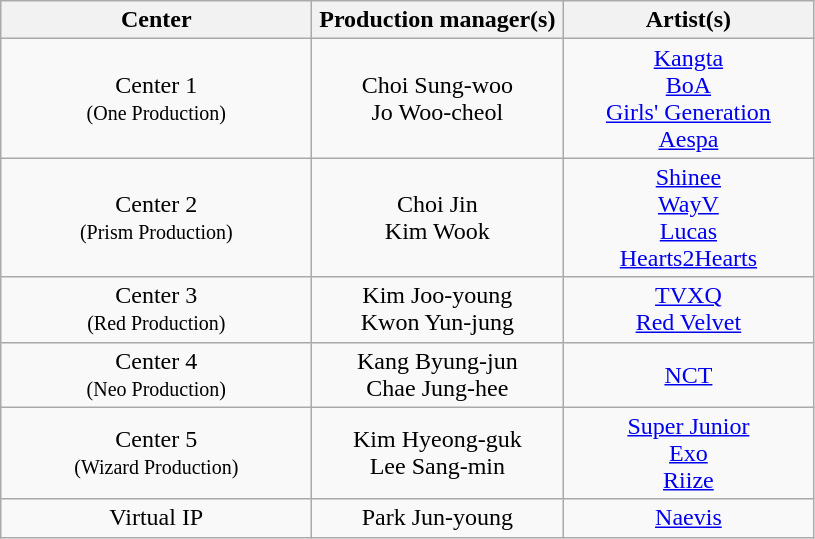<table class="wikitable" style="text-align:center;">
<tr>
<th scope="col" style="width:12.5em;">Center</th>
<th scope="col" style="width:10em;">Production manager(s)</th>
<th scope="col" style="width:10em;">Artist(s)</th>
</tr>
<tr>
<td>Center 1 <br><small>(One Production)</small></td>
<td>Choi Sung-woo <br> Jo Woo-cheol</td>
<td><a href='#'>Kangta</a> <br> <a href='#'>BoA</a> <br> <a href='#'>Girls' Generation</a> <br> <a href='#'>Aespa</a></td>
</tr>
<tr>
<td>Center 2 <br><small>(Prism Production)</small></td>
<td>Choi Jin <br> Kim Wook</td>
<td><a href='#'>Shinee</a> <br> <a href='#'>WayV</a> <br> <a href='#'>Lucas</a> <br> <a href='#'>Hearts2Hearts</a></td>
</tr>
<tr>
<td>Center 3 <br><small>(Red Production)</small></td>
<td>Kim Joo-young <br> Kwon Yun-jung</td>
<td><a href='#'>TVXQ</a> <br> <a href='#'>Red Velvet</a></td>
</tr>
<tr>
<td>Center 4 <br><small>(Neo Production)</small></td>
<td>Kang Byung-jun <br> Chae Jung-hee</td>
<td><a href='#'>NCT</a></td>
</tr>
<tr>
<td>Center 5 <br><small>(Wizard Production)</small></td>
<td>Kim Hyeong-guk <br> Lee Sang-min</td>
<td><a href='#'>Super Junior</a> <br> <a href='#'>Exo</a> <br> <a href='#'>Riize</a></td>
</tr>
<tr>
<td>Virtual IP</td>
<td>Park Jun-young</td>
<td><a href='#'>Naevis</a></td>
</tr>
</table>
